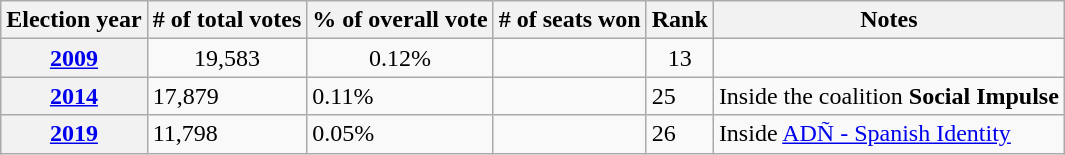<table class="wikitable">
<tr>
<th>Election year</th>
<th># of total votes</th>
<th>% of overall vote</th>
<th># of seats won</th>
<th>Rank</th>
<th>Notes</th>
</tr>
<tr>
<th><a href='#'>2009</a></th>
<td style="text-align:center;">19,583 </td>
<td style="text-align:center;">0.12% </td>
<td style="text-align:center;"></td>
<td style="text-align:center;">13 </td>
<td></td>
</tr>
<tr>
<th><a href='#'>2014</a></th>
<td>17,879</td>
<td>0.11%</td>
<td></td>
<td>25</td>
<td>Inside the coalition <strong>Social Impulse</strong></td>
</tr>
<tr>
<th><a href='#'>2019</a></th>
<td>11,798</td>
<td>0.05%</td>
<td></td>
<td>26</td>
<td>Inside <a href='#'>ADÑ - Spanish Identity</a></td>
</tr>
</table>
